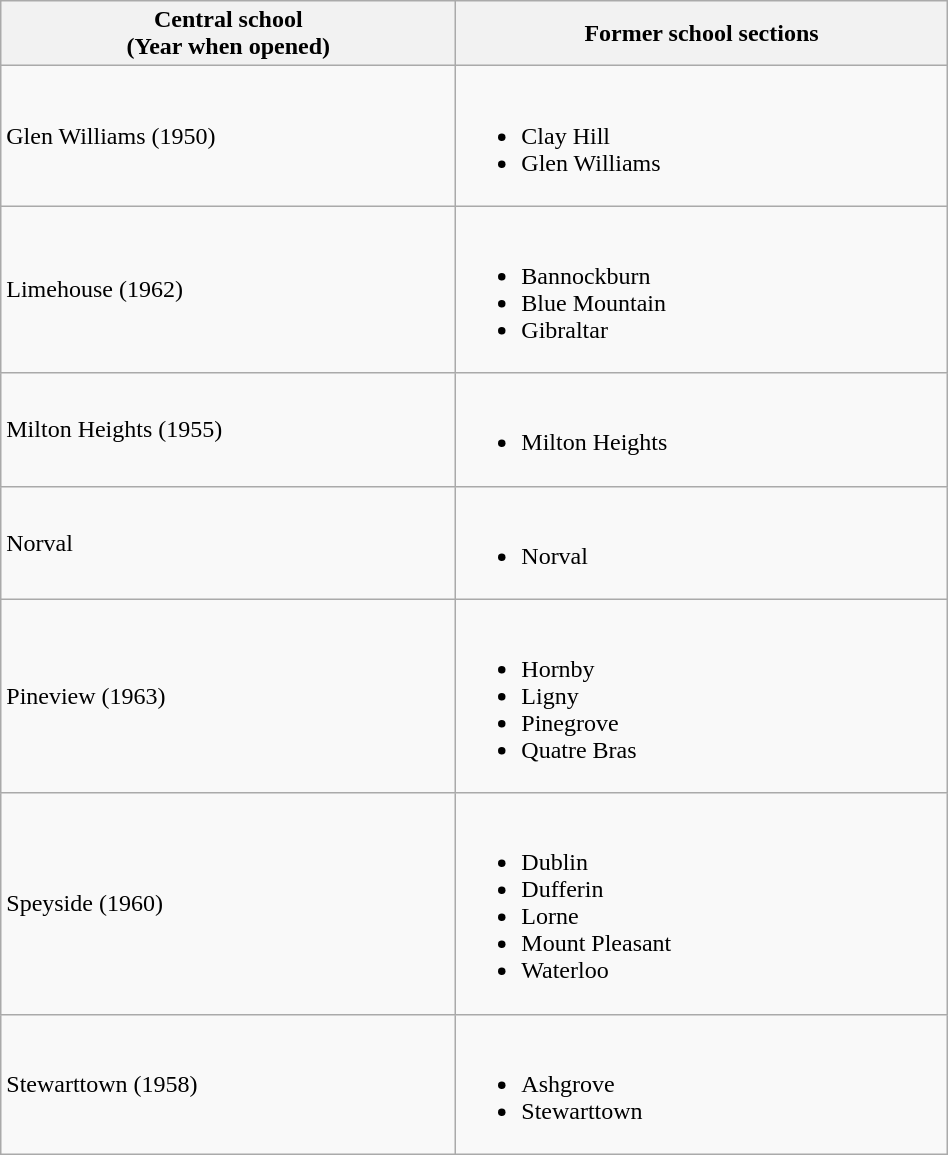<table class="wikitable" style="width:50%">
<tr>
<th>Central school<br>(Year when opened)</th>
<th>Former school sections</th>
</tr>
<tr>
<td>Glen Williams (1950)</td>
<td><br><ul><li>Clay Hill</li><li>Glen Williams</li></ul></td>
</tr>
<tr>
<td>Limehouse (1962)</td>
<td><br><ul><li>Bannockburn</li><li>Blue Mountain</li><li>Gibraltar</li></ul></td>
</tr>
<tr>
<td>Milton Heights (1955)</td>
<td><br><ul><li>Milton Heights</li></ul></td>
</tr>
<tr>
<td>Norval</td>
<td><br><ul><li>Norval</li></ul></td>
</tr>
<tr>
<td>Pineview (1963)</td>
<td><br><ul><li>Hornby</li><li>Ligny</li><li>Pinegrove</li><li>Quatre Bras</li></ul></td>
</tr>
<tr>
<td>Speyside (1960)</td>
<td><br><ul><li>Dublin</li><li>Dufferin</li><li>Lorne</li><li>Mount Pleasant</li><li>Waterloo</li></ul></td>
</tr>
<tr>
<td>Stewarttown (1958)</td>
<td><br><ul><li>Ashgrove</li><li>Stewarttown</li></ul></td>
</tr>
</table>
